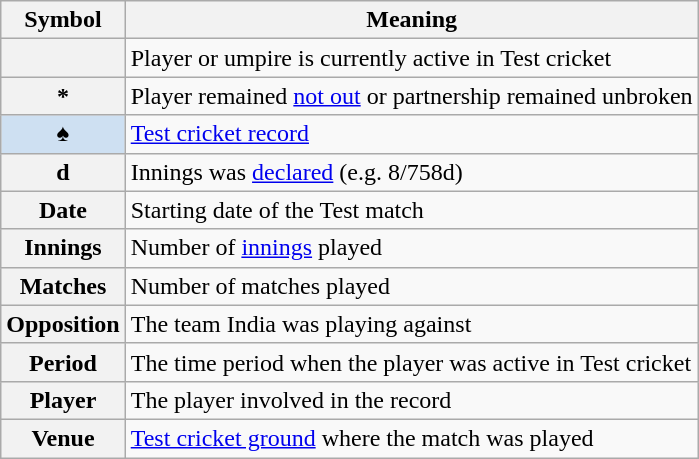<table class="wikitable">
<tr>
<th scope=col>Symbol</th>
<th scope=col>Meaning</th>
</tr>
<tr>
<th scope=row></th>
<td>Player or umpire is currently active in Test cricket</td>
</tr>
<tr>
<th scope=row>*</th>
<td>Player remained <a href='#'>not out</a> or partnership remained unbroken</td>
</tr>
<tr>
<th scope=row style=background:#cee0f2;>♠</th>
<td><a href='#'>Test cricket record</a></td>
</tr>
<tr>
<th scope=row>d</th>
<td>Innings was <a href='#'>declared</a> (e.g. 8/758d)</td>
</tr>
<tr>
<th scope=row>Date</th>
<td>Starting date of the Test match</td>
</tr>
<tr>
<th scope=row>Innings</th>
<td>Number of <a href='#'>innings</a> played</td>
</tr>
<tr>
<th scope=row>Matches</th>
<td>Number of matches played</td>
</tr>
<tr>
<th scope=row>Opposition</th>
<td>The team India was playing against</td>
</tr>
<tr>
<th scope=row>Period</th>
<td>The time period when the player was active in Test cricket</td>
</tr>
<tr>
<th scope=row>Player</th>
<td>The player involved in the record</td>
</tr>
<tr>
<th scope=row>Venue</th>
<td><a href='#'>Test cricket ground</a> where the match was played</td>
</tr>
</table>
